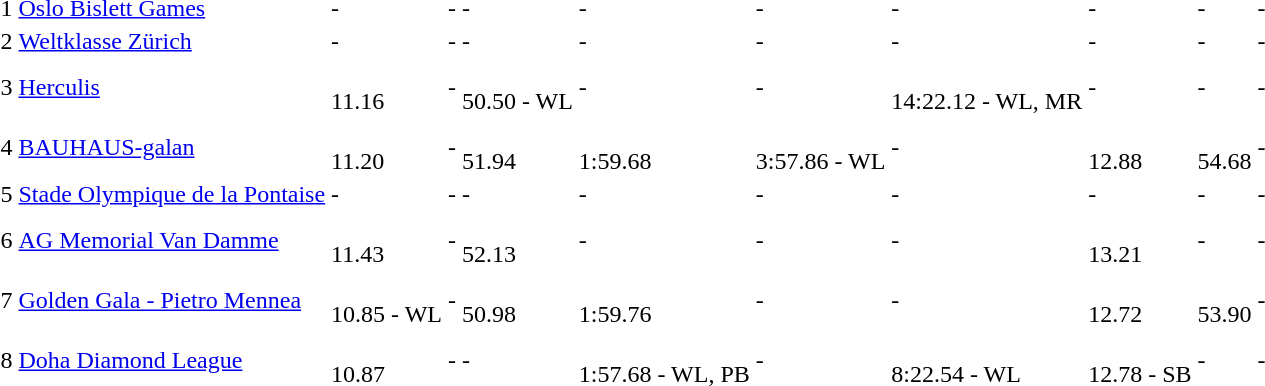<table>
<tr>
<td>1</td>
<td><a href='#'>Oslo Bislett Games</a></td>
<td>-</td>
<td>-</td>
<td>-</td>
<td>-</td>
<td>-</td>
<td>-</td>
<td>-</td>
<td>-</td>
<td>-</td>
</tr>
<tr>
<td>2</td>
<td><a href='#'>Weltklasse Zürich</a></td>
<td>-</td>
<td>-</td>
<td>-</td>
<td>-</td>
<td>-</td>
<td>-</td>
<td>-</td>
<td>-</td>
<td>-</td>
</tr>
<tr>
<td>3</td>
<td><a href='#'>Herculis</a></td>
<td> <br> 11.16</td>
<td>-</td>
<td> <br>50.50 - WL</td>
<td>-</td>
<td>-</td>
<td> <br>14:22.12 - WL, MR</td>
<td>-</td>
<td>-</td>
<td>-</td>
</tr>
<tr>
<td>4</td>
<td><a href='#'>BAUHAUS-galan</a></td>
<td> <br> 11.20</td>
<td>-</td>
<td> <br> 51.94</td>
<td> <br> 1:59.68</td>
<td> <br> 3:57.86 - WL</td>
<td>-</td>
<td> <br> 12.88</td>
<td> <br> 54.68</td>
<td>-</td>
</tr>
<tr>
<td>5</td>
<td><a href='#'>Stade Olympique de la Pontaise</a></td>
<td>-</td>
<td>-</td>
<td>-</td>
<td>-</td>
<td>-</td>
<td>-</td>
<td>-</td>
<td>-</td>
<td>-</td>
</tr>
<tr>
<td>6</td>
<td><a href='#'>AG Memorial Van Damme</a></td>
<td> <br>11.43</td>
<td>-</td>
<td> <br>52.13</td>
<td>-</td>
<td>-</td>
<td>-</td>
<td><br>13.21</td>
<td>-</td>
<td>-</td>
</tr>
<tr>
<td>7</td>
<td><a href='#'>Golden Gala - Pietro Mennea</a></td>
<td> <br>10.85 - WL</td>
<td>-</td>
<td> <br>50.98</td>
<td> <br> 1:59.76</td>
<td>-</td>
<td>-</td>
<td> <br> 12.72</td>
<td> <br> 53.90</td>
<td>-</td>
</tr>
<tr>
<td>8</td>
<td><a href='#'>Doha Diamond League</a></td>
<td> <br>10.87</td>
<td>-</td>
<td>-</td>
<td> <br> 1:57.68 - WL, PB</td>
<td>-</td>
<td> <br> 8:22.54 - WL</td>
<td> <br> 12.78 - SB</td>
<td>-</td>
<td>-</td>
</tr>
</table>
